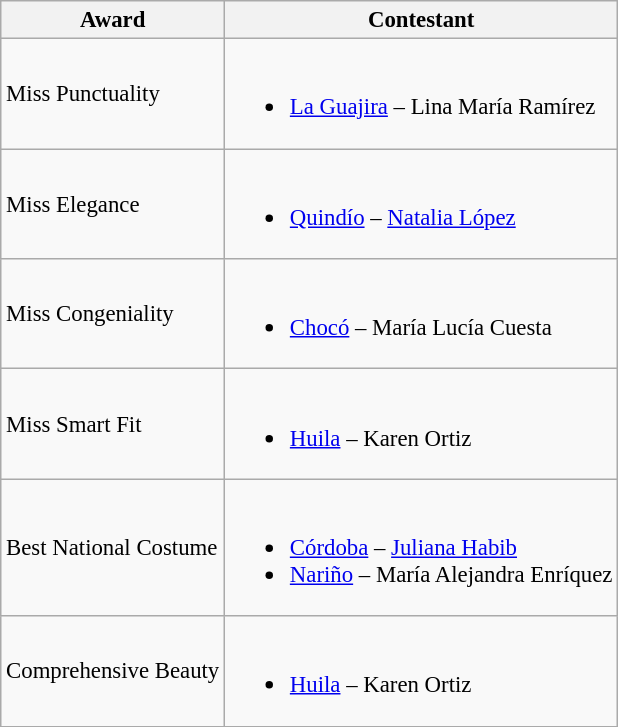<table class="wikitable sortable" style="font-size:95%;">
<tr>
<th>Award</th>
<th>Contestant</th>
</tr>
<tr>
<td>Miss Punctuality</td>
<td><br><ul><li><a href='#'>La Guajira</a> – Lina María Ramírez</li></ul></td>
</tr>
<tr>
<td>Miss Elegance</td>
<td><br><ul><li><a href='#'>Quindío</a> – <a href='#'>Natalia López</a></li></ul></td>
</tr>
<tr>
<td>Miss Congeniality</td>
<td><br><ul><li><a href='#'>Chocó</a> – María Lucía Cuesta</li></ul></td>
</tr>
<tr>
<td>Miss Smart Fit</td>
<td><br><ul><li><a href='#'>Huila</a> – Karen Ortiz</li></ul></td>
</tr>
<tr>
<td>Best National Costume</td>
<td><br><ul><li><a href='#'>Córdoba</a> – <a href='#'>Juliana Habib</a></li><li><a href='#'>Nariño</a> – María Alejandra Enríquez</li></ul></td>
</tr>
<tr>
<td>Comprehensive Beauty</td>
<td><br><ul><li><a href='#'>Huila</a> – Karen Ortiz</li></ul></td>
</tr>
</table>
